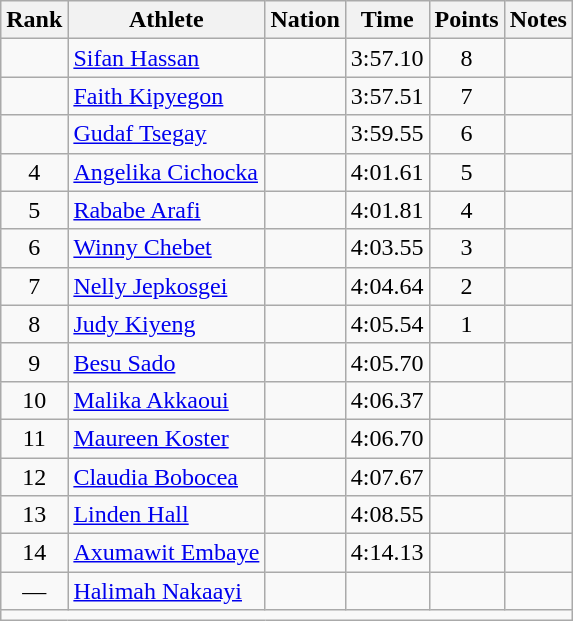<table class="wikitable mw-datatable sortable" style="text-align:center;">
<tr>
<th>Rank</th>
<th>Athlete</th>
<th>Nation</th>
<th>Time</th>
<th>Points</th>
<th>Notes</th>
</tr>
<tr>
<td></td>
<td align=left><a href='#'>Sifan Hassan</a></td>
<td align=left></td>
<td>3:57.10</td>
<td>8</td>
<td></td>
</tr>
<tr>
<td></td>
<td align=left><a href='#'>Faith Kipyegon</a></td>
<td align=left></td>
<td>3:57.51</td>
<td>7</td>
<td></td>
</tr>
<tr>
<td></td>
<td align=left><a href='#'>Gudaf Tsegay</a></td>
<td align=left></td>
<td>3:59.55</td>
<td>6</td>
<td></td>
</tr>
<tr>
<td>4</td>
<td align=left><a href='#'>Angelika Cichocka</a></td>
<td align=left></td>
<td>4:01.61</td>
<td>5</td>
<td></td>
</tr>
<tr>
<td>5</td>
<td align=left><a href='#'>Rababe Arafi</a></td>
<td align=left></td>
<td>4:01.81</td>
<td>4</td>
<td></td>
</tr>
<tr>
<td>6</td>
<td align=left><a href='#'>Winny Chebet</a></td>
<td align=left></td>
<td>4:03.55</td>
<td>3</td>
<td></td>
</tr>
<tr>
<td>7</td>
<td align=left><a href='#'>Nelly Jepkosgei</a></td>
<td align=left></td>
<td>4:04.64</td>
<td>2</td>
<td></td>
</tr>
<tr>
<td>8</td>
<td align=left><a href='#'>Judy Kiyeng</a></td>
<td align=left></td>
<td>4:05.54</td>
<td>1</td>
<td></td>
</tr>
<tr>
<td>9</td>
<td align=left><a href='#'>Besu Sado</a></td>
<td align=left></td>
<td>4:05.70</td>
<td></td>
<td></td>
</tr>
<tr>
<td>10</td>
<td align=left><a href='#'>Malika Akkaoui</a></td>
<td align=left></td>
<td>4:06.37</td>
<td></td>
<td></td>
</tr>
<tr>
<td>11</td>
<td align=left><a href='#'>Maureen Koster</a></td>
<td align=left></td>
<td>4:06.70</td>
<td></td>
<td></td>
</tr>
<tr>
<td>12</td>
<td align=left><a href='#'>Claudia Bobocea</a></td>
<td align=left></td>
<td>4:07.67</td>
<td></td>
<td></td>
</tr>
<tr>
<td>13</td>
<td align=left><a href='#'>Linden Hall</a></td>
<td align=left></td>
<td>4:08.55</td>
<td></td>
<td></td>
</tr>
<tr>
<td>14</td>
<td align=left><a href='#'>Axumawit Embaye</a></td>
<td align=left></td>
<td>4:14.13</td>
<td></td>
<td></td>
</tr>
<tr>
<td>—</td>
<td align=left><a href='#'>Halimah Nakaayi</a></td>
<td align=left></td>
<td></td>
<td></td>
<td></td>
</tr>
<tr class="sortbottom">
<td colspan=6></td>
</tr>
</table>
